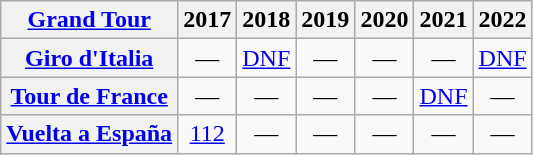<table class="wikitable plainrowheaders">
<tr>
<th scope="col"><a href='#'>Grand Tour</a></th>
<th scope="col">2017</th>
<th scope="col">2018</th>
<th scope="col">2019</th>
<th scope="col">2020</th>
<th scope="col">2021</th>
<th scope="col">2022</th>
</tr>
<tr style="text-align:center;">
<th scope="row"> <a href='#'>Giro d'Italia</a></th>
<td>—</td>
<td><a href='#'>DNF</a></td>
<td>—</td>
<td>—</td>
<td>—</td>
<td><a href='#'>DNF</a></td>
</tr>
<tr style="text-align:center;">
<th scope="row"> <a href='#'>Tour de France</a></th>
<td>—</td>
<td>—</td>
<td>—</td>
<td>—</td>
<td><a href='#'>DNF</a></td>
<td>—</td>
</tr>
<tr style="text-align:center;">
<th scope="row"> <a href='#'>Vuelta a España</a></th>
<td><a href='#'>112</a></td>
<td>—</td>
<td>—</td>
<td>—</td>
<td>—</td>
<td>—</td>
</tr>
</table>
